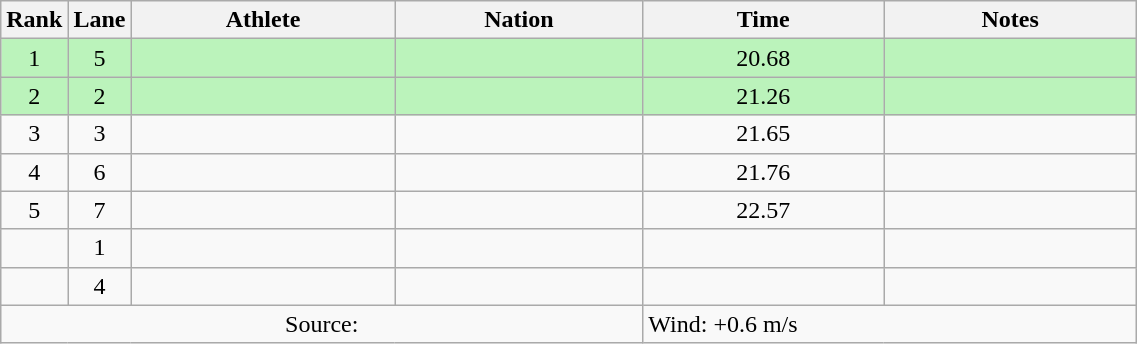<table class="wikitable sortable" style="text-align:center;width: 60%;">
<tr>
<th scope="col" style="width: 10px;">Rank</th>
<th scope="col" style="width: 10px;">Lane</th>
<th scope="col">Athlete</th>
<th scope="col">Nation</th>
<th scope="col">Time</th>
<th scope="col">Notes</th>
</tr>
<tr bgcolor=bbf3bb>
<td>1</td>
<td>5</td>
<td align=left></td>
<td align=left></td>
<td>20.68</td>
<td></td>
</tr>
<tr bgcolor=bbf3bb>
<td>2</td>
<td>2</td>
<td align=left></td>
<td align=left></td>
<td>21.26</td>
<td></td>
</tr>
<tr>
<td>3</td>
<td>3</td>
<td align=left></td>
<td align=left></td>
<td>21.65</td>
<td></td>
</tr>
<tr>
<td>4</td>
<td>6</td>
<td align=left></td>
<td align=left></td>
<td>21.76</td>
<td></td>
</tr>
<tr>
<td>5</td>
<td>7</td>
<td align=left></td>
<td align=left></td>
<td>22.57</td>
<td></td>
</tr>
<tr>
<td></td>
<td>1</td>
<td align=left></td>
<td align=left></td>
<td></td>
<td></td>
</tr>
<tr>
<td></td>
<td>4</td>
<td align=left></td>
<td align=left></td>
<td></td>
<td></td>
</tr>
<tr class="sortbottom">
<td colspan="4">Source:</td>
<td colspan="2" style="text-align:left;">Wind: +0.6 m/s</td>
</tr>
</table>
